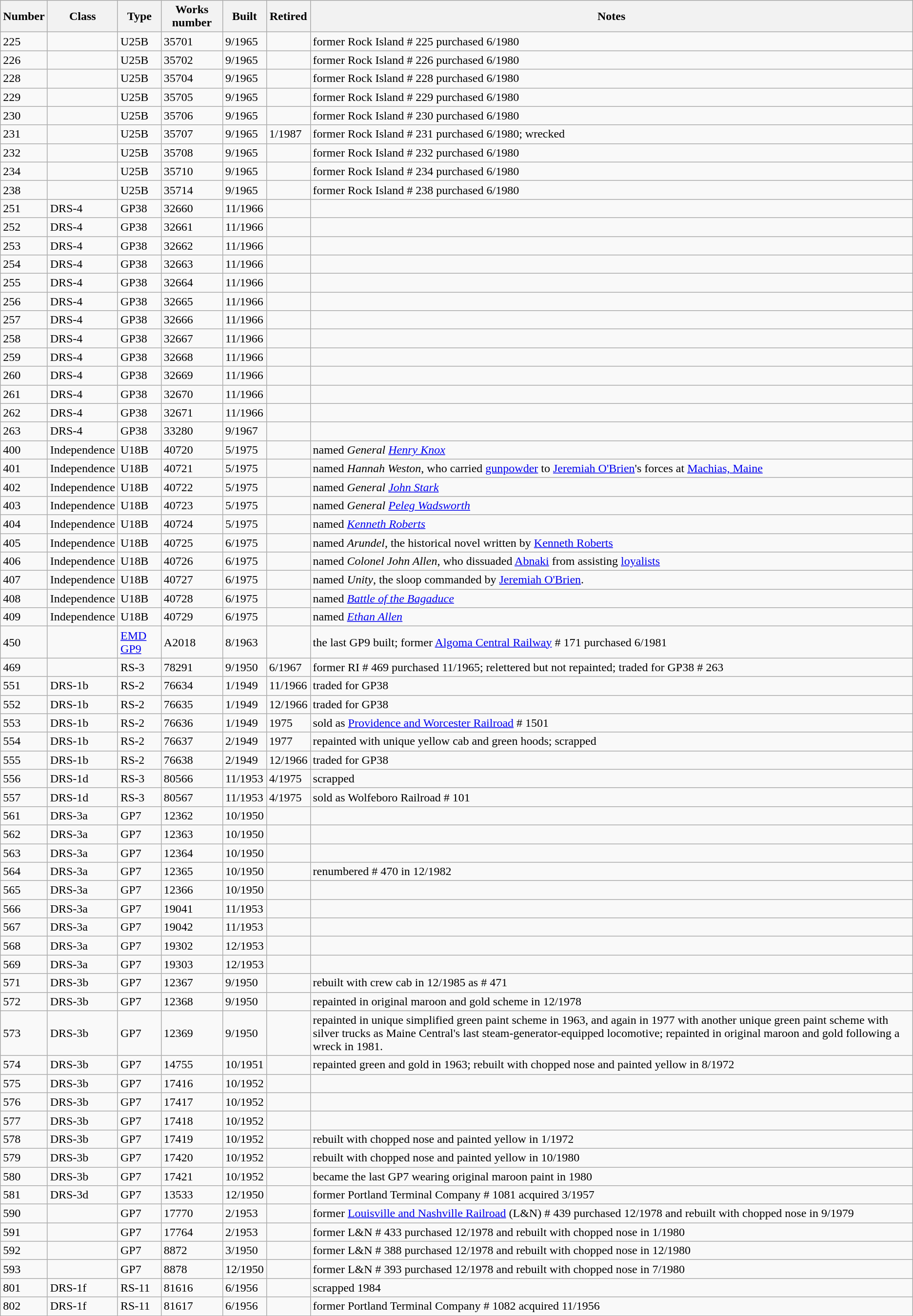<table class="wikitable">
<tr>
<th>Number</th>
<th>Class</th>
<th>Type</th>
<th>Works number</th>
<th>Built</th>
<th>Retired</th>
<th>Notes</th>
</tr>
<tr>
<td>225</td>
<td></td>
<td>U25B</td>
<td>35701</td>
<td>9/1965</td>
<td></td>
<td>former Rock Island # 225 purchased 6/1980</td>
</tr>
<tr>
<td>226</td>
<td></td>
<td>U25B</td>
<td>35702</td>
<td>9/1965</td>
<td></td>
<td>former Rock Island # 226 purchased 6/1980</td>
</tr>
<tr>
<td>228</td>
<td></td>
<td>U25B</td>
<td>35704</td>
<td>9/1965</td>
<td></td>
<td>former Rock Island # 228 purchased 6/1980</td>
</tr>
<tr>
<td>229</td>
<td></td>
<td>U25B</td>
<td>35705</td>
<td>9/1965</td>
<td></td>
<td>former Rock Island # 229 purchased 6/1980</td>
</tr>
<tr>
<td>230</td>
<td></td>
<td>U25B</td>
<td>35706</td>
<td>9/1965</td>
<td></td>
<td>former Rock Island # 230 purchased 6/1980</td>
</tr>
<tr>
<td>231</td>
<td></td>
<td>U25B</td>
<td>35707</td>
<td>9/1965</td>
<td>1/1987</td>
<td>former Rock Island # 231 purchased 6/1980; wrecked</td>
</tr>
<tr>
<td>232</td>
<td></td>
<td>U25B</td>
<td>35708</td>
<td>9/1965</td>
<td></td>
<td>former Rock Island # 232 purchased 6/1980</td>
</tr>
<tr>
<td>234</td>
<td></td>
<td>U25B</td>
<td>35710</td>
<td>9/1965</td>
<td></td>
<td>former Rock Island # 234 purchased 6/1980</td>
</tr>
<tr>
<td>238</td>
<td></td>
<td>U25B</td>
<td>35714</td>
<td>9/1965</td>
<td></td>
<td>former Rock Island # 238 purchased 6/1980</td>
</tr>
<tr>
<td>251</td>
<td>DRS-4</td>
<td>GP38</td>
<td>32660</td>
<td>11/1966</td>
<td></td>
<td></td>
</tr>
<tr>
<td>252</td>
<td>DRS-4</td>
<td>GP38</td>
<td>32661</td>
<td>11/1966</td>
<td></td>
<td></td>
</tr>
<tr>
<td>253</td>
<td>DRS-4</td>
<td>GP38</td>
<td>32662</td>
<td>11/1966</td>
<td></td>
<td></td>
</tr>
<tr>
<td>254</td>
<td>DRS-4</td>
<td>GP38</td>
<td>32663</td>
<td>11/1966</td>
<td></td>
<td></td>
</tr>
<tr>
<td>255</td>
<td>DRS-4</td>
<td>GP38</td>
<td>32664</td>
<td>11/1966</td>
<td></td>
<td></td>
</tr>
<tr>
<td>256</td>
<td>DRS-4</td>
<td>GP38</td>
<td>32665</td>
<td>11/1966</td>
<td></td>
<td></td>
</tr>
<tr>
<td>257</td>
<td>DRS-4</td>
<td>GP38</td>
<td>32666</td>
<td>11/1966</td>
<td></td>
<td></td>
</tr>
<tr>
<td>258</td>
<td>DRS-4</td>
<td>GP38</td>
<td>32667</td>
<td>11/1966</td>
<td></td>
<td></td>
</tr>
<tr>
<td>259</td>
<td>DRS-4</td>
<td>GP38</td>
<td>32668</td>
<td>11/1966</td>
<td></td>
<td></td>
</tr>
<tr>
<td>260</td>
<td>DRS-4</td>
<td>GP38</td>
<td>32669</td>
<td>11/1966</td>
<td></td>
<td></td>
</tr>
<tr>
<td>261</td>
<td>DRS-4</td>
<td>GP38</td>
<td>32670</td>
<td>11/1966</td>
<td></td>
<td></td>
</tr>
<tr>
<td>262</td>
<td>DRS-4</td>
<td>GP38</td>
<td>32671</td>
<td>11/1966</td>
<td></td>
<td></td>
</tr>
<tr>
<td>263</td>
<td>DRS-4</td>
<td>GP38</td>
<td>33280</td>
<td>9/1967</td>
<td></td>
<td></td>
</tr>
<tr>
<td>400</td>
<td>Independence</td>
<td>U18B</td>
<td>40720</td>
<td>5/1975</td>
<td></td>
<td>named <em>General <a href='#'>Henry Knox</a></em></td>
</tr>
<tr>
<td>401</td>
<td>Independence</td>
<td>U18B</td>
<td>40721</td>
<td>5/1975</td>
<td></td>
<td>named <em>Hannah Weston</em>, who carried <a href='#'>gunpowder</a> to <a href='#'>Jeremiah O'Brien</a>'s forces at <a href='#'>Machias, Maine</a></td>
</tr>
<tr>
<td>402</td>
<td>Independence</td>
<td>U18B</td>
<td>40722</td>
<td>5/1975</td>
<td></td>
<td>named <em>General <a href='#'>John Stark</a></em></td>
</tr>
<tr>
<td>403</td>
<td>Independence</td>
<td>U18B</td>
<td>40723</td>
<td>5/1975</td>
<td></td>
<td>named <em>General <a href='#'>Peleg Wadsworth</a></em></td>
</tr>
<tr>
<td>404</td>
<td>Independence</td>
<td>U18B</td>
<td>40724</td>
<td>5/1975</td>
<td></td>
<td>named <a href='#'><em>Kenneth Roberts</em></a></td>
</tr>
<tr>
<td>405</td>
<td>Independence</td>
<td>U18B</td>
<td>40725</td>
<td>6/1975</td>
<td></td>
<td>named <em>Arundel</em>, the historical novel written by <a href='#'>Kenneth Roberts</a></td>
</tr>
<tr>
<td>406</td>
<td>Independence</td>
<td>U18B</td>
<td>40726</td>
<td>6/1975</td>
<td></td>
<td>named <em>Colonel John Allen</em>, who dissuaded <a href='#'>Abnaki</a> from assisting <a href='#'>loyalists</a></td>
</tr>
<tr>
<td>407</td>
<td>Independence</td>
<td>U18B</td>
<td>40727</td>
<td>6/1975</td>
<td></td>
<td>named <em>Unity</em>, the sloop commanded by <a href='#'>Jeremiah O'Brien</a>.</td>
</tr>
<tr>
<td>408</td>
<td>Independence</td>
<td>U18B</td>
<td>40728</td>
<td>6/1975</td>
<td></td>
<td>named <a href='#'><em>Battle of the Bagaduce</em></a></td>
</tr>
<tr>
<td>409</td>
<td>Independence</td>
<td>U18B</td>
<td>40729</td>
<td>6/1975</td>
<td></td>
<td>named <em><a href='#'>Ethan Allen</a></em></td>
</tr>
<tr>
<td>450</td>
<td></td>
<td><a href='#'>EMD GP9</a></td>
<td>A2018</td>
<td>8/1963</td>
<td></td>
<td>the last GP9 built; former <a href='#'>Algoma Central Railway</a> # 171 purchased 6/1981</td>
</tr>
<tr>
<td>469</td>
<td></td>
<td>RS-3</td>
<td>78291</td>
<td>9/1950</td>
<td>6/1967</td>
<td>former RI # 469 purchased 11/1965; relettered but not repainted; traded for GP38 # 263</td>
</tr>
<tr>
<td>551</td>
<td>DRS-1b</td>
<td>RS-2</td>
<td>76634</td>
<td>1/1949</td>
<td>11/1966</td>
<td>traded for GP38</td>
</tr>
<tr>
<td>552</td>
<td>DRS-1b</td>
<td>RS-2</td>
<td>76635</td>
<td>1/1949</td>
<td>12/1966</td>
<td>traded for GP38</td>
</tr>
<tr>
<td>553</td>
<td>DRS-1b</td>
<td>RS-2</td>
<td>76636</td>
<td>1/1949</td>
<td>1975</td>
<td>sold as <a href='#'>Providence and Worcester Railroad</a> # 1501</td>
</tr>
<tr>
<td>554</td>
<td>DRS-1b</td>
<td>RS-2</td>
<td>76637</td>
<td>2/1949</td>
<td>1977</td>
<td>repainted with unique yellow cab and green hoods; scrapped</td>
</tr>
<tr>
<td>555</td>
<td>DRS-1b</td>
<td>RS-2</td>
<td>76638</td>
<td>2/1949</td>
<td>12/1966</td>
<td>traded for GP38</td>
</tr>
<tr>
<td>556</td>
<td>DRS-1d</td>
<td>RS-3</td>
<td>80566</td>
<td>11/1953</td>
<td>4/1975</td>
<td>scrapped</td>
</tr>
<tr>
<td>557</td>
<td>DRS-1d</td>
<td>RS-3</td>
<td>80567</td>
<td>11/1953</td>
<td>4/1975</td>
<td>sold as Wolfeboro Railroad # 101</td>
</tr>
<tr>
<td>561</td>
<td>DRS-3a</td>
<td>GP7</td>
<td>12362</td>
<td>10/1950</td>
<td></td>
<td></td>
</tr>
<tr>
<td>562</td>
<td>DRS-3a</td>
<td>GP7</td>
<td>12363</td>
<td>10/1950</td>
<td></td>
<td></td>
</tr>
<tr>
<td>563</td>
<td>DRS-3a</td>
<td>GP7</td>
<td>12364</td>
<td>10/1950</td>
<td></td>
<td></td>
</tr>
<tr>
<td>564</td>
<td>DRS-3a</td>
<td>GP7</td>
<td>12365</td>
<td>10/1950</td>
<td></td>
<td>renumbered # 470 in 12/1982</td>
</tr>
<tr>
<td>565</td>
<td>DRS-3a</td>
<td>GP7</td>
<td>12366</td>
<td>10/1950</td>
<td></td>
<td></td>
</tr>
<tr>
<td>566</td>
<td>DRS-3a</td>
<td>GP7</td>
<td>19041</td>
<td>11/1953</td>
<td></td>
<td></td>
</tr>
<tr>
<td>567</td>
<td>DRS-3a</td>
<td>GP7</td>
<td>19042</td>
<td>11/1953</td>
<td></td>
<td></td>
</tr>
<tr>
<td>568</td>
<td>DRS-3a</td>
<td>GP7</td>
<td>19302</td>
<td>12/1953</td>
<td></td>
<td></td>
</tr>
<tr>
<td>569</td>
<td>DRS-3a</td>
<td>GP7</td>
<td>19303</td>
<td>12/1953</td>
<td></td>
<td></td>
</tr>
<tr>
<td>571</td>
<td>DRS-3b</td>
<td>GP7</td>
<td>12367</td>
<td>9/1950</td>
<td></td>
<td>rebuilt with crew cab in 12/1985 as # 471</td>
</tr>
<tr>
<td>572</td>
<td>DRS-3b</td>
<td>GP7</td>
<td>12368</td>
<td>9/1950</td>
<td></td>
<td>repainted in original maroon and gold scheme in 12/1978</td>
</tr>
<tr>
<td>573</td>
<td>DRS-3b</td>
<td>GP7</td>
<td>12369</td>
<td>9/1950</td>
<td></td>
<td>repainted in unique simplified green paint scheme in 1963, and again in 1977 with another unique green paint scheme with silver trucks as Maine Central's last steam-generator-equipped locomotive; repainted in original maroon and gold following a wreck in 1981.</td>
</tr>
<tr>
<td>574</td>
<td>DRS-3b</td>
<td>GP7</td>
<td>14755</td>
<td>10/1951</td>
<td></td>
<td>repainted green and gold in 1963; rebuilt with chopped nose and painted yellow in 8/1972</td>
</tr>
<tr>
<td>575</td>
<td>DRS-3b</td>
<td>GP7</td>
<td>17416</td>
<td>10/1952</td>
<td></td>
<td></td>
</tr>
<tr>
<td>576</td>
<td>DRS-3b</td>
<td>GP7</td>
<td>17417</td>
<td>10/1952</td>
<td></td>
<td></td>
</tr>
<tr>
<td>577</td>
<td>DRS-3b</td>
<td>GP7</td>
<td>17418</td>
<td>10/1952</td>
<td></td>
<td></td>
</tr>
<tr>
<td>578</td>
<td>DRS-3b</td>
<td>GP7</td>
<td>17419</td>
<td>10/1952</td>
<td></td>
<td>rebuilt with chopped nose and painted yellow in 1/1972</td>
</tr>
<tr>
<td>579</td>
<td>DRS-3b</td>
<td>GP7</td>
<td>17420</td>
<td>10/1952</td>
<td></td>
<td>rebuilt with chopped nose and painted yellow in 10/1980</td>
</tr>
<tr>
<td>580</td>
<td>DRS-3b</td>
<td>GP7</td>
<td>17421</td>
<td>10/1952</td>
<td></td>
<td>became the last GP7 wearing original maroon paint in 1980</td>
</tr>
<tr>
<td>581</td>
<td>DRS-3d</td>
<td>GP7</td>
<td>13533</td>
<td>12/1950</td>
<td></td>
<td>former Portland Terminal Company # 1081 acquired 3/1957</td>
</tr>
<tr>
<td>590</td>
<td></td>
<td>GP7</td>
<td>17770</td>
<td>2/1953</td>
<td></td>
<td>former <a href='#'>Louisville and Nashville Railroad</a> (L&N) # 439 purchased 12/1978 and rebuilt with chopped nose in 9/1979</td>
</tr>
<tr>
<td>591</td>
<td></td>
<td>GP7</td>
<td>17764</td>
<td>2/1953</td>
<td></td>
<td>former L&N # 433 purchased 12/1978 and rebuilt with chopped nose in 1/1980</td>
</tr>
<tr>
<td>592</td>
<td></td>
<td>GP7</td>
<td>8872</td>
<td>3/1950</td>
<td></td>
<td>former L&N # 388 purchased 12/1978 and rebuilt with chopped nose in 12/1980</td>
</tr>
<tr>
<td>593</td>
<td></td>
<td>GP7</td>
<td>8878</td>
<td>12/1950</td>
<td></td>
<td>former L&N # 393 purchased 12/1978 and rebuilt with chopped nose in 7/1980</td>
</tr>
<tr>
<td>801</td>
<td>DRS-1f</td>
<td>RS-11</td>
<td>81616</td>
<td>6/1956</td>
<td></td>
<td>scrapped 1984</td>
</tr>
<tr>
<td>802</td>
<td>DRS-1f</td>
<td>RS-11</td>
<td>81617</td>
<td>6/1956</td>
<td></td>
<td>former Portland Terminal Company # 1082 acquired 11/1956</td>
</tr>
</table>
